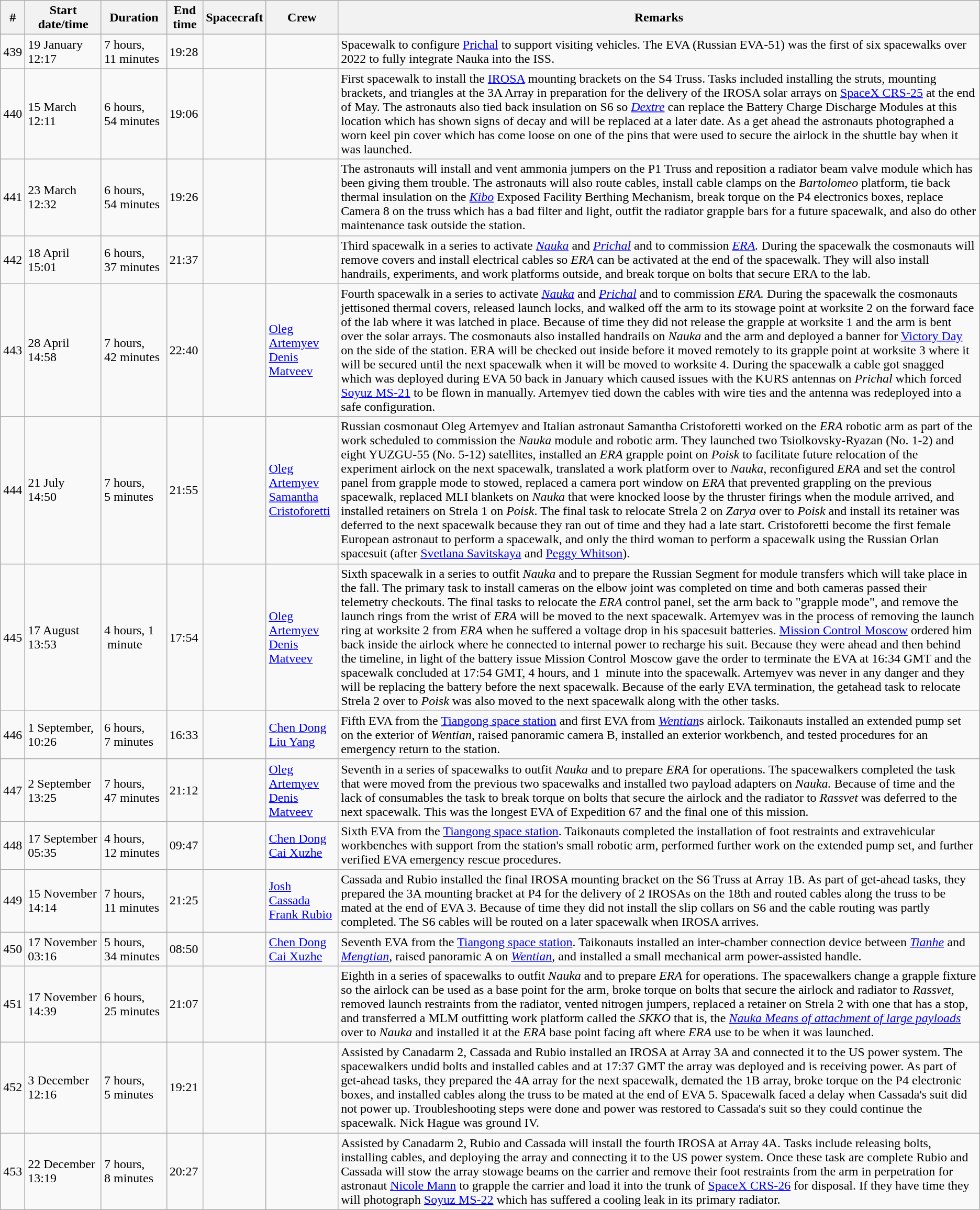<table class="wikitable sticky-header">
<tr>
<th>#</th>
<th>Start date/time</th>
<th>Duration</th>
<th>End time</th>
<th>Spacecraft</th>
<th>Crew</th>
<th>Remarks</th>
</tr>
<tr>
<td>439</td>
<td>19 January<br>12:17</td>
<td>7 hours, 11 minutes</td>
<td>19:28</td>
<td><br></td>
<td></td>
<td>Spacewalk to configure <a href='#'> Prichal</a> to support visiting vehicles. The EVA (Russian EVA-51) was the first of six spacewalks over 2022 to fully integrate Nauka into the ISS.</td>
</tr>
<tr>
<td>440</td>
<td>15 March<br>12:11</td>
<td>6 hours, 54 minutes</td>
<td>19:06</td>
<td><br></td>
<td></td>
<td>First spacewalk to install the <a href='#'> IROSA</a> mounting brackets on the S4 Truss. Tasks included installing the struts, mounting brackets, and triangles at the 3A Array in preparation for the delivery of the IROSA solar arrays on <a href='#'>SpaceX CRS-25</a> at the end of May. The astronauts also tied back insulation on S6 so <em><a href='#'>Dextre</a></em> can replace the Battery Charge Discharge Modules at this location which has shown signs of decay and will be replaced at a later date. As a get ahead the astronauts photographed a worn keel pin cover which has come loose on one of the pins that were used to secure the airlock in the shuttle bay when it was launched.</td>
</tr>
<tr>
<td>441</td>
<td>23 March<br>12:32</td>
<td>6 hours, 54 minutes</td>
<td>19:26</td>
<td><br></td>
<td></td>
<td>The astronauts will install and vent ammonia jumpers on the P1 Truss and reposition a radiator beam valve module which has been giving them trouble. The astronauts will also route cables, install cable clamps on the <em>Bartolomeo</em> platform, tie back thermal insulation on the <em><a href='#'> Kibo</a></em> Exposed Facility Berthing Mechanism, break torque on the P4 electronics boxes, replace Camera 8 on the truss which has a bad filter and light, outfit the radiator grapple bars for a future spacewalk, and also do other maintenance task outside the station.</td>
</tr>
<tr>
<td>442</td>
<td>18 April<br>15:01</td>
<td>6 hours, 37 minutes</td>
<td>21:37</td>
<td><br></td>
<td></td>
<td>Third spacewalk in a series to activate <em><a href='#'> Nauka</a></em> and <em><a href='#'> Prichal</a></em> and to commission <em><a href='#'> ERA</a>.</em> During the spacewalk the cosmonauts will remove covers and install electrical cables so <em>ERA</em> can be activated at the end of the spacewalk. They will also install handrails, experiments, and work platforms outside, and break torque on bolts that secure ERA to the lab.</td>
</tr>
<tr>
<td>443</td>
<td>28 April<br>14:58</td>
<td>7 hours, 42 minutes</td>
<td>22:40</td>
<td><br></td>
<td> <a href='#'>Oleg Artemyev</a><br> <a href='#'>Denis Matveev</a></td>
<td>Fourth spacewalk in a series to activate <em><a href='#'> Nauka</a></em> and <em><a href='#'> Prichal</a></em> and to commission <em>ERA.</em> During the spacewalk the cosmonauts jettisoned thermal covers, released launch locks, and walked off the arm to its stowage point at worksite 2 on the forward face of the lab where it was latched in place. Because of time they did not release the grapple at worksite 1 and the arm is bent over the solar arrays. The cosmonauts also installed handrails on <em>Nauka</em> and the arm and deployed a banner for <a href='#'>Victory Day</a> on the side of the station. ERA will be checked out inside before it moved remotely to its grapple point at worksite 3 where it will be secured until the next spacewalk when it will be moved to worksite 4. During the spacewalk a cable got snagged which was deployed during EVA 50 back in January which caused issues with the KURS antennas on <em>Prichal</em> which forced <a href='#'>Soyuz MS-21</a> to be flown in manually. Artemyev tied down the cables with wire ties and the antenna was redeployed into a safe configuration.</td>
</tr>
<tr>
<td>444</td>
<td>21 July<br>14:50</td>
<td>7 hours, 5 minutes</td>
<td>21:55</td>
<td><br></td>
<td> <a href='#'>Oleg Artemyev</a><br> <a href='#'>Samantha Cristoforetti</a></td>
<td>Russian cosmonaut Oleg Artemyev and Italian astronaut Samantha Cristoforetti worked on the <em>ERA</em> robotic arm as part of the work scheduled to commission the <em>Nauka</em> module and robotic arm. They launched two Tsiolkovsky-Ryazan (No. 1-2) and eight YUZGU-55 (No. 5-12) satellites, installed an <em>ERA</em> grapple point on <em>Poisk</em> to facilitate future relocation of the experiment airlock on the next spacewalk, translated a work platform over to <em>Nauka</em>, reconfigured <em>ERA</em> and set the control panel from grapple mode to stowed, replaced a camera port window on <em>ERA</em> that prevented grappling on the previous spacewalk, replaced MLI blankets on <em>Nauka</em> that were knocked loose by the thruster firings when the module arrived, and installed retainers on Strela 1 on <em>Poisk</em>. The final task to relocate Strela 2 on <em>Zarya</em> over to <em>Poisk</em> and install its retainer was deferred to the next spacewalk because they ran out of time and they had a late start. Cristoforetti become the first female European astronaut to perform a spacewalk, and only the third woman to perform a spacewalk using the Russian Orlan spacesuit (after <a href='#'>Svetlana Savitskaya</a> and <a href='#'>Peggy Whitson</a>).</td>
</tr>
<tr>
<td>445</td>
<td>17 August<br>13:53</td>
<td>4 hours, 1  minute</td>
<td>17:54</td>
<td><br></td>
<td> <a href='#'>Oleg Artemyev</a><br> <a href='#'>Denis Matveev</a></td>
<td>Sixth spacewalk in a series to outfit <em>Nauka</em> and to prepare the Russian Segment for module transfers which will take place in the fall. The primary task to install cameras on the elbow joint was completed on time and both cameras passed their telemetry checkouts. The final tasks to relocate the <em>ERA</em> control panel, set the arm back to "grapple mode", and remove the launch rings from the wrist of <em>ERA</em> will be moved to the next spacewalk. Artemyev was in the process of removing the launch ring at worksite 2 from <em>ERA</em> when he suffered a voltage drop in his spacesuit batteries. <a href='#'> Mission Control Moscow</a> ordered him back inside the airlock where he connected to internal power to recharge his suit. Because they were ahead and then behind the timeline, in light of the battery issue Mission Control Moscow gave the order to terminate the EVA at 16:34 GMT and the spacewalk concluded at 17:54 GMT, 4 hours, and 1  minute into the spacewalk. Artemyev was never in any danger and they will be replacing the battery before the next spacewalk. Because of the early EVA termination, the getahead task to relocate Strela 2 over to <em>Poisk</em> was also moved to the next spacewalk along with the other tasks.</td>
</tr>
<tr>
<td>446</td>
<td>1 September,<br>10:26</td>
<td>6 hours, 7 minutes</td>
<td>16:33</td>
<td><br></td>
<td> <a href='#'> Chen Dong</a><br> <a href='#'> Liu Yang</a></td>
<td>Fifth EVA from the <a href='#'>Tiangong space station</a> and first EVA from <em><a href='#'> Wentian</a></em>s airlock. Taikonauts installed an extended pump set on the exterior of <em>Wentian</em>, raised panoramic camera B, installed an exterior workbench, and tested procedures for an emergency return to the station.</td>
</tr>
<tr>
<td>447</td>
<td>2 September<br>13:25</td>
<td>7 hours, 47 minutes</td>
<td>21:12</td>
<td><br></td>
<td> <a href='#'>Oleg Artemyev</a><br> <a href='#'>Denis Matveev</a></td>
<td>Seventh in a series of spacewalks to outfit <em>Nauka</em> and to prepare <em>ERA</em> for operations. The spacewalkers completed the task that were moved from the previous two spacewalks and installed two payload adapters on <em>Nauka.</em> Because of time and the lack of consumables the task to break torque on bolts that secure the airlock and the radiator to <em>Rassvet</em> was deferred to the next spacewalk<em>.</em> This was the longest EVA of Expedition 67 and the final one of this mission<em>.</em></td>
</tr>
<tr>
<td>448</td>
<td>17 September<br>05:35</td>
<td>4 hours, 12 minutes</td>
<td>09:47</td>
<td><br></td>
<td> <a href='#'> Chen Dong</a><br> <a href='#'>Cai Xuzhe</a></td>
<td>Sixth EVA from the <a href='#'>Tiangong space station</a>. Taikonauts completed the installation of foot restraints and extravehicular workbenches with support from the station's small robotic arm, performed further work on the extended pump set, and further verified EVA emergency rescue procedures.</td>
</tr>
<tr>
<td>449</td>
<td>15 November<br>14:14</td>
<td>7 hours, 11 minutes</td>
<td>21:25</td>
<td><br></td>
<td> <a href='#'> Josh Cassada</a> <br> <a href='#'> Frank Rubio</a></td>
<td>Cassada and Rubio installed the final IROSA mounting bracket on the S6 Truss at Array 1B. As part of get-ahead tasks, they prepared the 3A mounting bracket at P4 for the delivery of 2 IROSAs on the 18th and routed cables along the truss to be mated at the end of EVA 3. Because of time they did not install the slip collars on S6 and the cable routing was partly completed. The S6 cables will be routed on a later spacewalk when IROSA arrives.</td>
</tr>
<tr>
<td>450</td>
<td>17 November<br>03:16</td>
<td>5 hours, 34 minutes</td>
<td>08:50</td>
<td><br></td>
<td> <a href='#'> Chen Dong</a><br> <a href='#'>Cai Xuzhe</a></td>
<td>Seventh EVA from the <a href='#'>Tiangong space station</a>. Taikonauts installed an inter-chamber connection device between <em><a href='#'> Tianhe</a></em> and <em><a href='#'> Mengtian</a></em>, raised panoramic A on <em><a href='#'> Wentian</a></em>, and installed a small mechanical arm power-assisted handle.</td>
</tr>
<tr>
<td>451</td>
<td>17 November<br>14:39</td>
<td>6 hours, 25 minutes</td>
<td>21:07</td>
<td><br></td>
<td></td>
<td>Eighth in a series of spacewalks to outfit <em>Nauka</em> and to prepare <em>ERA</em> for operations. The spacewalkers change a grapple fixture so the airlock can be used as a base point for the arm, broke torque on bolts that secure the airlock and radiator to <em>Rassvet,</em> removed launch restraints from the radiator, vented nitrogen jumpers, replaced a retainer on Strela 2 with one that has a stop, and transferred a MLM outfitting work platform called the <em>SKKO</em> that is, the <em><a href='#'> Nauka Means of attachment of large payloads</a></em> over to <em>Nauka</em> and installed it at the <em>ERA</em> base point facing aft where <em>ERA</em> use to be when it was launched.</td>
</tr>
<tr>
<td>452</td>
<td>3 December<br>12:16</td>
<td>7 hours, 5 minutes</td>
<td>19:21</td>
<td><br></td>
<td></td>
<td>Assisted by Canadarm 2, Cassada and Rubio installed an IROSA at Array 3A and connected it to the US power system. The spacewalkers undid bolts and installed cables and at 17:37 GMT the array was deployed and is receiving power. As part of get-ahead tasks, they prepared the 4A array for the next spacewalk, demated the 1B array, broke torque on the P4 electronic boxes, and installed cables along the truss to be mated at the end of EVA 5. Spacewalk faced a delay when Cassada's suit did not power up. Troubleshooting steps were done and power was restored to Cassada's suit so they could continue the spacewalk. Nick Hague was ground IV.</td>
</tr>
<tr>
<td>453</td>
<td>22 December<br>13:19</td>
<td>7 hours, 8 minutes</td>
<td>20:27</td>
<td><br></td>
<td></td>
<td>Assisted by Canadarm 2, Rubio and Cassada will install the fourth IROSA at Array 4A. Tasks include releasing bolts, installing cables, and deploying the array and connecting it to the US power system. Once these task are complete Rubio and Cassada will stow the array stowage beams on the carrier and remove their foot restraints from the arm in perpetration for astronaut <a href='#'>Nicole Mann</a> to grapple the carrier and load it into the trunk of <a href='#'>SpaceX CRS-26</a> for disposal. If they have time they will photograph <a href='#'>Soyuz MS-22</a> which has suffered a cooling leak in its primary radiator.</td>
</tr>
</table>
